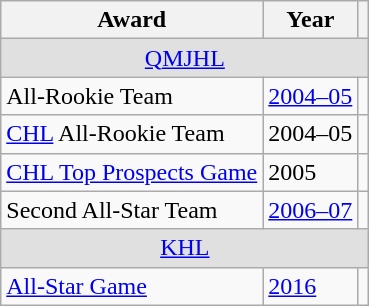<table class="wikitable">
<tr>
<th>Award</th>
<th>Year</th>
<th></th>
</tr>
<tr ALIGN="center" bgcolor="#e0e0e0">
<td colspan="3"><a href='#'>QMJHL</a></td>
</tr>
<tr>
<td>All-Rookie Team</td>
<td><a href='#'>2004–05</a></td>
<td></td>
</tr>
<tr>
<td><a href='#'>CHL</a> All-Rookie Team</td>
<td>2004–05</td>
<td></td>
</tr>
<tr>
<td><a href='#'>CHL Top Prospects Game</a></td>
<td>2005</td>
<td></td>
</tr>
<tr>
<td>Second All-Star Team</td>
<td><a href='#'>2006–07</a></td>
<td></td>
</tr>
<tr ALIGN="center" bgcolor="#e0e0e0">
<td colspan="3"><a href='#'>KHL</a></td>
</tr>
<tr>
<td><a href='#'>All-Star Game</a></td>
<td><a href='#'>2016</a></td>
<td></td>
</tr>
</table>
